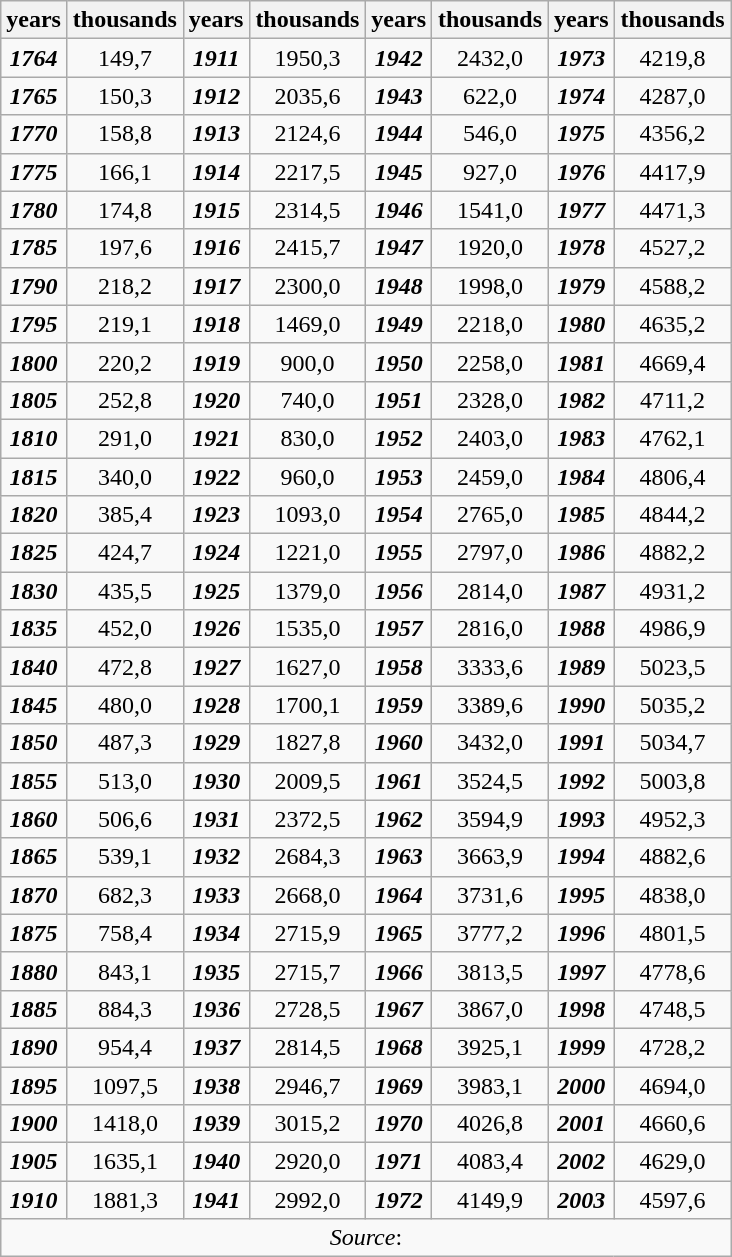<table class="wikitable" style="text-align:center">
<tr>
<th width=9%>years</th>
<th>thousands</th>
<th width=9%>years</th>
<th>thousands</th>
<th width=9%>years</th>
<th>thousands</th>
<th width=9%>years</th>
<th>thousands</th>
</tr>
<tr>
<td><strong><em>1764</em></strong></td>
<td>149,7</td>
<td><strong><em>1911</em></strong></td>
<td>1950,3</td>
<td><strong><em>1942</em></strong></td>
<td>2432,0</td>
<td><strong><em>1973</em></strong></td>
<td>4219,8</td>
</tr>
<tr>
<td><strong><em>1765</em></strong></td>
<td>150,3</td>
<td><strong><em>1912</em></strong></td>
<td>2035,6</td>
<td><strong><em>1943</em></strong></td>
<td>622,0</td>
<td><strong><em>1974</em></strong></td>
<td>4287,0</td>
</tr>
<tr>
<td><strong><em>1770</em></strong></td>
<td>158,8</td>
<td><strong><em>1913</em></strong></td>
<td>2124,6</td>
<td><strong><em>1944</em></strong></td>
<td>546,0</td>
<td><strong><em>1975</em></strong></td>
<td>4356,2</td>
</tr>
<tr>
<td><strong><em>1775</em></strong></td>
<td>166,1</td>
<td><strong><em>1914</em></strong></td>
<td>2217,5</td>
<td><strong><em>1945</em></strong></td>
<td>927,0</td>
<td><strong><em>1976</em></strong></td>
<td>4417,9</td>
</tr>
<tr>
<td><strong><em>1780</em></strong></td>
<td>174,8</td>
<td><strong><em>1915</em></strong></td>
<td>2314,5</td>
<td><strong><em>1946</em></strong></td>
<td>1541,0</td>
<td><strong><em>1977</em></strong></td>
<td>4471,3</td>
</tr>
<tr>
<td><strong><em>1785</em></strong></td>
<td>197,6</td>
<td><strong><em>1916</em></strong></td>
<td>2415,7</td>
<td><strong><em>1947</em></strong></td>
<td>1920,0</td>
<td><strong><em>1978</em></strong></td>
<td>4527,2</td>
</tr>
<tr>
<td><strong><em>1790</em></strong></td>
<td>218,2</td>
<td><strong><em>1917</em></strong></td>
<td>2300,0</td>
<td><strong><em>1948</em></strong></td>
<td>1998,0</td>
<td><strong><em>1979</em></strong></td>
<td>4588,2</td>
</tr>
<tr>
<td><strong><em>1795</em></strong></td>
<td>219,1</td>
<td><strong><em>1918</em></strong></td>
<td>1469,0</td>
<td><strong><em>1949</em></strong></td>
<td>2218,0</td>
<td><strong><em>1980</em></strong></td>
<td>4635,2</td>
</tr>
<tr>
<td><strong><em>1800</em></strong></td>
<td>220,2</td>
<td><strong><em>1919</em></strong></td>
<td>900,0</td>
<td><strong><em>1950</em></strong></td>
<td>2258,0</td>
<td><strong><em>1981</em></strong></td>
<td>4669,4</td>
</tr>
<tr>
<td><strong><em>1805</em></strong></td>
<td>252,8</td>
<td><strong><em>1920</em></strong></td>
<td>740,0</td>
<td><strong><em>1951</em></strong></td>
<td>2328,0</td>
<td><strong><em>1982</em></strong></td>
<td>4711,2</td>
</tr>
<tr>
<td><strong><em>1810</em></strong></td>
<td>291,0</td>
<td><strong><em>1921</em></strong></td>
<td>830,0</td>
<td><strong><em>1952</em></strong></td>
<td>2403,0</td>
<td><strong><em>1983</em></strong></td>
<td>4762,1</td>
</tr>
<tr>
<td><strong><em>1815</em></strong></td>
<td>340,0</td>
<td><strong><em>1922</em></strong></td>
<td>960,0</td>
<td><strong><em>1953</em></strong></td>
<td>2459,0</td>
<td><strong><em>1984</em></strong></td>
<td>4806,4</td>
</tr>
<tr>
<td><strong><em>1820</em></strong></td>
<td>385,4</td>
<td><strong><em>1923</em></strong></td>
<td>1093,0</td>
<td><strong><em>1954</em></strong></td>
<td>2765,0</td>
<td><strong><em>1985</em></strong></td>
<td>4844,2</td>
</tr>
<tr>
<td><strong><em>1825</em></strong></td>
<td>424,7</td>
<td><strong><em>1924</em></strong></td>
<td>1221,0</td>
<td><strong><em>1955</em></strong></td>
<td>2797,0</td>
<td><strong><em>1986</em></strong></td>
<td>4882,2</td>
</tr>
<tr>
<td><strong><em>1830</em></strong></td>
<td>435,5</td>
<td><strong><em>1925</em></strong></td>
<td>1379,0</td>
<td><strong><em>1956</em></strong></td>
<td>2814,0</td>
<td><strong><em>1987</em></strong></td>
<td>4931,2</td>
</tr>
<tr>
<td><strong><em>1835</em></strong></td>
<td>452,0</td>
<td><strong><em>1926</em></strong></td>
<td>1535,0</td>
<td><strong><em>1957</em></strong></td>
<td>2816,0</td>
<td><strong><em>1988</em></strong></td>
<td>4986,9</td>
</tr>
<tr>
<td><strong><em>1840</em></strong></td>
<td>472,8</td>
<td><strong><em>1927</em></strong></td>
<td>1627,0</td>
<td><strong><em>1958</em></strong></td>
<td>3333,6</td>
<td><strong><em>1989</em></strong></td>
<td>5023,5</td>
</tr>
<tr>
<td><strong><em>1845</em></strong></td>
<td>480,0</td>
<td><strong><em>1928</em></strong></td>
<td>1700,1</td>
<td><strong><em>1959</em></strong></td>
<td>3389,6</td>
<td><strong><em>1990</em></strong></td>
<td>5035,2</td>
</tr>
<tr>
<td><strong><em>1850</em></strong></td>
<td>487,3</td>
<td><strong><em>1929</em></strong></td>
<td>1827,8</td>
<td><strong><em>1960</em></strong></td>
<td>3432,0</td>
<td><strong><em>1991</em></strong></td>
<td>5034,7</td>
</tr>
<tr>
<td><strong><em>1855</em></strong></td>
<td>513,0</td>
<td><strong><em>1930</em></strong></td>
<td>2009,5</td>
<td><strong><em>1961</em></strong></td>
<td>3524,5</td>
<td><strong><em>1992</em></strong></td>
<td>5003,8</td>
</tr>
<tr>
<td><strong><em>1860</em></strong></td>
<td>506,6</td>
<td><strong><em>1931</em></strong></td>
<td>2372,5</td>
<td><strong><em>1962</em></strong></td>
<td>3594,9</td>
<td><strong><em>1993</em></strong></td>
<td>4952,3</td>
</tr>
<tr>
<td><strong><em>1865</em></strong></td>
<td>539,1</td>
<td><strong><em>1932</em></strong></td>
<td>2684,3</td>
<td><strong><em>1963</em></strong></td>
<td>3663,9</td>
<td><strong><em>1994</em></strong></td>
<td>4882,6</td>
</tr>
<tr>
<td><strong><em>1870</em></strong></td>
<td>682,3</td>
<td><strong><em>1933</em></strong></td>
<td>2668,0</td>
<td><strong><em>1964</em></strong></td>
<td>3731,6</td>
<td><strong><em>1995</em></strong></td>
<td>4838,0</td>
</tr>
<tr>
<td><strong><em>1875</em></strong></td>
<td>758,4</td>
<td><strong><em>1934</em></strong></td>
<td>2715,9</td>
<td><strong><em>1965</em></strong></td>
<td>3777,2</td>
<td><strong><em>1996</em></strong></td>
<td>4801,5</td>
</tr>
<tr>
<td><strong><em>1880</em></strong></td>
<td>843,1</td>
<td><strong><em>1935</em></strong></td>
<td>2715,7</td>
<td><strong><em>1966</em></strong></td>
<td>3813,5</td>
<td><strong><em>1997</em></strong></td>
<td>4778,6</td>
</tr>
<tr>
<td><strong><em>1885</em></strong></td>
<td>884,3</td>
<td><strong><em>1936</em></strong></td>
<td>2728,5</td>
<td><strong><em>1967</em></strong></td>
<td>3867,0</td>
<td><strong><em>1998</em></strong></td>
<td>4748,5</td>
</tr>
<tr>
<td><strong><em>1890</em></strong></td>
<td>954,4</td>
<td><strong><em>1937</em></strong></td>
<td>2814,5</td>
<td><strong><em>1968</em></strong></td>
<td>3925,1</td>
<td><strong><em>1999</em></strong></td>
<td>4728,2</td>
</tr>
<tr>
<td><strong><em>1895</em></strong></td>
<td>1097,5</td>
<td><strong><em>1938</em></strong></td>
<td>2946,7</td>
<td><strong><em>1969</em></strong></td>
<td>3983,1</td>
<td><strong><em>2000</em></strong></td>
<td>4694,0</td>
</tr>
<tr>
<td><strong><em>1900</em></strong></td>
<td>1418,0</td>
<td><strong><em>1939</em></strong></td>
<td>3015,2</td>
<td><strong><em>1970</em></strong></td>
<td>4026,8</td>
<td><strong><em>2001</em></strong></td>
<td>4660,6</td>
</tr>
<tr>
<td><strong><em>1905</em></strong></td>
<td>1635,1</td>
<td><strong><em>1940</em></strong></td>
<td>2920,0</td>
<td><strong><em>1971</em></strong></td>
<td>4083,4</td>
<td><strong><em>2002</em></strong></td>
<td>4629,0</td>
</tr>
<tr>
<td><strong><em>1910</em></strong></td>
<td>1881,3</td>
<td><strong><em>1941</em></strong></td>
<td>2992,0</td>
<td><strong><em>1972</em></strong></td>
<td>4149,9</td>
<td><strong><em>2003</em></strong></td>
<td>4597,6</td>
</tr>
<tr>
<td colspan=8><em>Source</em>: </td>
</tr>
</table>
